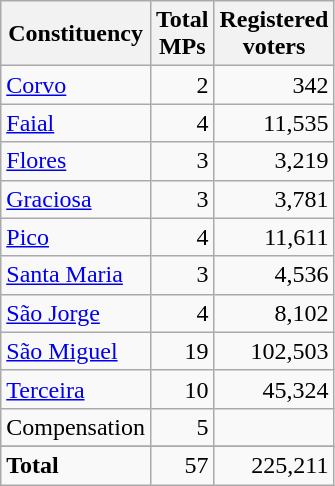<table class="wikitable sortable" style="text-align:right">
<tr>
<th>Constituency</th>
<th>Total <br>MPs</th>
<th>Registered<br>voters</th>
</tr>
<tr>
<td align="left"><a href='#'>Corvo</a></td>
<td>2</td>
<td>342</td>
</tr>
<tr>
<td align="left"><a href='#'>Faial</a></td>
<td>4</td>
<td>11,535</td>
</tr>
<tr>
<td align="left"><a href='#'>Flores</a></td>
<td>3</td>
<td>3,219</td>
</tr>
<tr>
<td align="left"><a href='#'>Graciosa</a></td>
<td>3</td>
<td>3,781</td>
</tr>
<tr>
<td align="left"><a href='#'>Pico</a></td>
<td>4</td>
<td>11,611</td>
</tr>
<tr>
<td align="left"><a href='#'>Santa Maria</a></td>
<td>3</td>
<td>4,536</td>
</tr>
<tr>
<td align="left"><a href='#'>São Jorge</a></td>
<td>4</td>
<td>8,102</td>
</tr>
<tr>
<td align="left"><a href='#'>São Miguel</a></td>
<td>19</td>
<td>102,503</td>
</tr>
<tr>
<td align="left"><a href='#'>Terceira</a></td>
<td>10</td>
<td>45,324</td>
</tr>
<tr>
<td align="left">Compensation</td>
<td>5</td>
<td></td>
</tr>
<tr>
</tr>
<tr>
<td align="left"><strong>Total</strong></td>
<td>57</td>
<td>225,211</td>
</tr>
</table>
